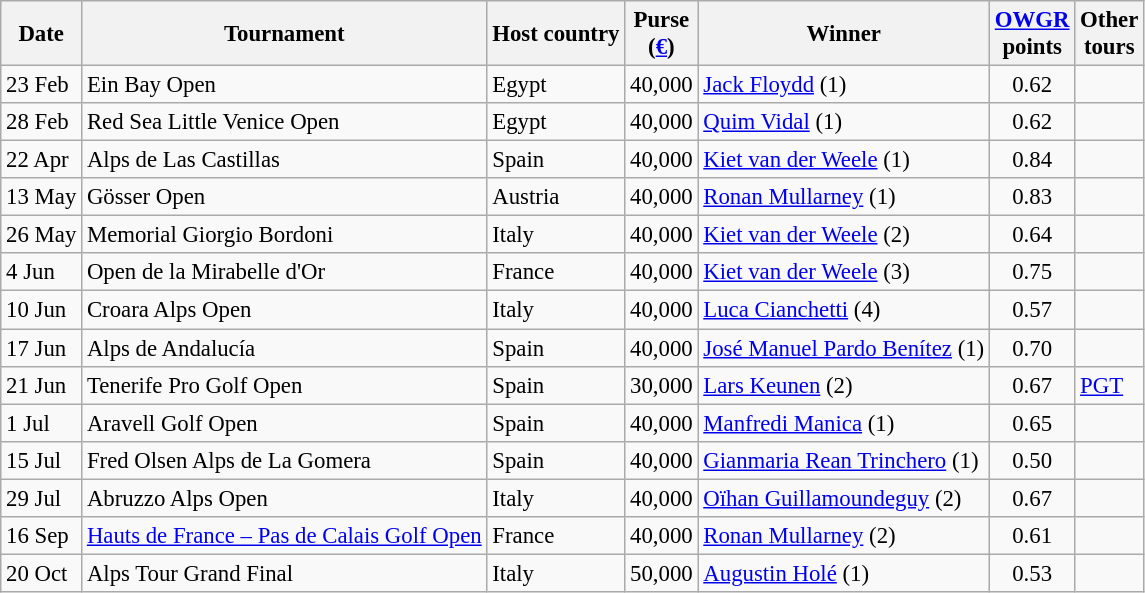<table class="wikitable" style="font-size:95%;">
<tr>
<th>Date</th>
<th>Tournament</th>
<th>Host country</th>
<th>Purse<br>(<a href='#'>€</a>)</th>
<th>Winner</th>
<th><a href='#'>OWGR</a><br>points</th>
<th>Other<br>tours</th>
</tr>
<tr>
<td>23 Feb</td>
<td>Ein Bay Open</td>
<td>Egypt</td>
<td align=right>40,000</td>
<td> <a href='#'>Jack Floydd</a> (1)</td>
<td align=center>0.62</td>
<td></td>
</tr>
<tr>
<td>28 Feb</td>
<td>Red Sea Little Venice Open</td>
<td>Egypt</td>
<td align=right>40,000</td>
<td> <a href='#'>Quim Vidal</a> (1)</td>
<td align=center>0.62</td>
<td></td>
</tr>
<tr>
<td>22 Apr</td>
<td>Alps de Las Castillas</td>
<td>Spain</td>
<td align=right>40,000</td>
<td> <a href='#'>Kiet van der Weele</a> (1)</td>
<td align=center>0.84</td>
<td></td>
</tr>
<tr>
<td>13 May</td>
<td>Gösser Open</td>
<td>Austria</td>
<td align=right>40,000</td>
<td> <a href='#'>Ronan Mullarney</a> (1)</td>
<td align=center>0.83</td>
<td></td>
</tr>
<tr>
<td>26 May</td>
<td>Memorial Giorgio Bordoni</td>
<td>Italy</td>
<td align=right>40,000</td>
<td> <a href='#'>Kiet van der Weele</a> (2)</td>
<td align=center>0.64</td>
<td></td>
</tr>
<tr>
<td>4 Jun</td>
<td>Open de la Mirabelle d'Or</td>
<td>France</td>
<td align=right>40,000</td>
<td> <a href='#'>Kiet van der Weele</a> (3)</td>
<td align=center>0.75</td>
<td></td>
</tr>
<tr>
<td>10 Jun</td>
<td>Croara Alps Open</td>
<td>Italy</td>
<td align=right>40,000</td>
<td> <a href='#'>Luca Cianchetti</a> (4)</td>
<td align=center>0.57</td>
<td></td>
</tr>
<tr>
<td>17 Jun</td>
<td>Alps de Andalucía</td>
<td>Spain</td>
<td align=right>40,000</td>
<td> <a href='#'>José Manuel Pardo Benítez</a> (1)</td>
<td align=center>0.70</td>
<td></td>
</tr>
<tr>
<td>21 Jun</td>
<td>Tenerife Pro Golf Open</td>
<td>Spain</td>
<td align=right>30,000</td>
<td> <a href='#'>Lars Keunen</a> (2)</td>
<td align=center>0.67</td>
<td><a href='#'>PGT</a></td>
</tr>
<tr>
<td>1 Jul</td>
<td>Aravell Golf Open</td>
<td>Spain</td>
<td align=right>40,000</td>
<td> <a href='#'>Manfredi Manica</a> (1)</td>
<td align=center>0.65</td>
<td></td>
</tr>
<tr>
<td>15 Jul</td>
<td>Fred Olsen Alps de La Gomera</td>
<td>Spain</td>
<td align=right>40,000</td>
<td> <a href='#'>Gianmaria Rean Trinchero</a> (1)</td>
<td align=center>0.50</td>
<td></td>
</tr>
<tr>
<td>29 Jul</td>
<td>Abruzzo Alps Open</td>
<td>Italy</td>
<td align=right>40,000</td>
<td> <a href='#'>Oïhan Guillamoundeguy</a> (2)</td>
<td align=center>0.67</td>
<td></td>
</tr>
<tr>
<td>16 Sep</td>
<td><a href='#'>Hauts de France – Pas de Calais Golf Open</a></td>
<td>France</td>
<td align=right>40,000</td>
<td> <a href='#'>Ronan Mullarney</a> (2)</td>
<td align=center>0.61</td>
<td></td>
</tr>
<tr>
<td>20 Oct</td>
<td>Alps Tour Grand Final</td>
<td>Italy</td>
<td align=right>50,000</td>
<td> <a href='#'>Augustin Holé</a> (1)</td>
<td align=center>0.53</td>
<td></td>
</tr>
</table>
